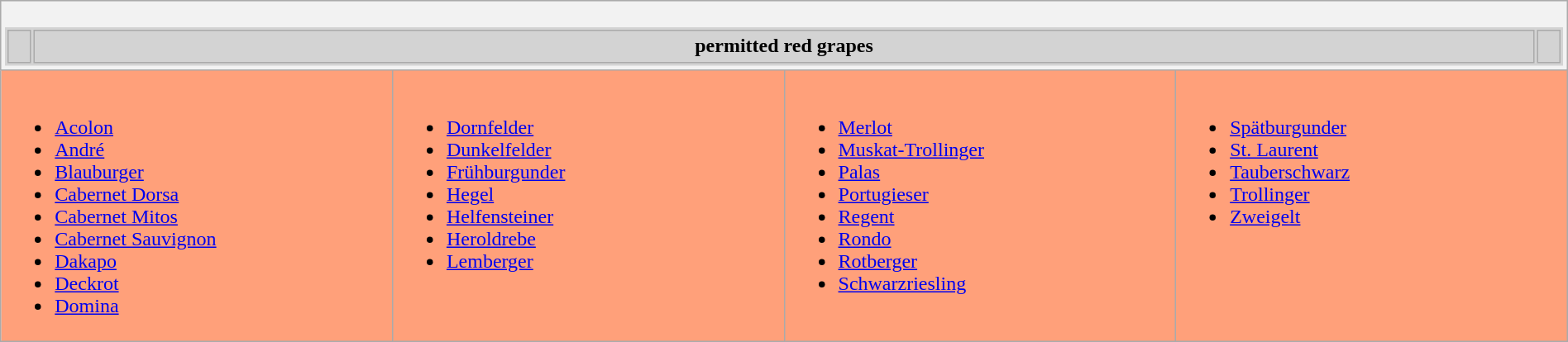<table class="wikitable" width="100%">
<tr bgcolor="lightgrey">
<th colspan="4"><br><table width="100%" style="background:lightgrey">
<tr>
<td width="10"></td>
<td align="center">permitted red grapes</td>
<td width="10" align="right"></td>
</tr>
</table>
</th>
</tr>
<tr bgcolor="FFA07A">
<td width="25%" valign="top"><br><ul><li><a href='#'>Acolon</a></li><li><a href='#'>André</a></li><li><a href='#'>Blauburger</a></li><li><a href='#'>Cabernet Dorsa</a></li><li><a href='#'>Cabernet Mitos</a></li><li><a href='#'>Cabernet Sauvignon</a></li><li><a href='#'>Dakapo</a></li><li><a href='#'>Deckrot</a></li><li><a href='#'>Domina</a></li></ul></td>
<td width="25%" valign="top"><br><ul><li><a href='#'>Dornfelder</a></li><li><a href='#'>Dunkelfelder</a></li><li><a href='#'>Frühburgunder</a></li><li><a href='#'>Hegel</a></li><li><a href='#'>Helfensteiner</a></li><li><a href='#'>Heroldrebe</a></li><li><a href='#'>Lemberger</a></li></ul></td>
<td width="25%" valign="top"><br><ul><li><a href='#'>Merlot</a></li><li><a href='#'>Muskat-Trollinger</a></li><li><a href='#'>Palas</a></li><li><a href='#'>Portugieser</a></li><li><a href='#'>Regent</a></li><li><a href='#'>Rondo</a></li><li><a href='#'>Rotberger</a></li><li><a href='#'>Schwarzriesling</a></li></ul></td>
<td width="25%" valign="top"><br><ul><li><a href='#'>Spätburgunder</a></li><li><a href='#'>St. Laurent</a></li><li><a href='#'>Tauberschwarz</a></li><li><a href='#'>Trollinger</a></li><li><a href='#'>Zweigelt</a></li></ul></td>
</tr>
</table>
